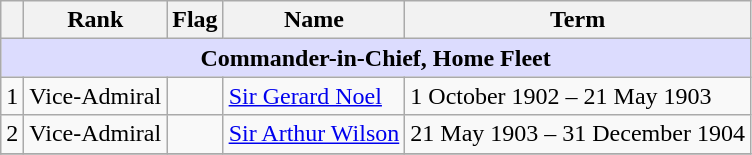<table class="wikitable">
<tr>
<th></th>
<th>Rank</th>
<th>Flag</th>
<th>Name</th>
<th>Term</th>
</tr>
<tr>
<td colspan="5" align="center" style="background:#dcdcfe;"><strong>Commander-in-Chief, Home Fleet</strong></td>
</tr>
<tr>
<td>1</td>
<td>Vice-Admiral</td>
<td></td>
<td><a href='#'>Sir Gerard Noel</a></td>
<td>1 October 1902 – 21 May 1903</td>
</tr>
<tr>
<td>2</td>
<td>Vice-Admiral</td>
<td></td>
<td><a href='#'>Sir Arthur Wilson</a></td>
<td>21 May 1903 – 31 December 1904</td>
</tr>
<tr>
</tr>
</table>
